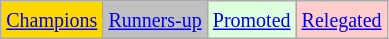<table class="wikitable">
<tr>
<td bgcolor="gold"><small><a href='#'>Champions</a></small></td>
<td bgcolor=silver><small><a href='#'>Runners-up</a></small></td>
<td bgcolor="#DDFFDD"><small><a href='#'>Promoted</a></small></td>
<td bgcolor="#FFCCCC"><small><a href='#'>Relegated</a></small></td>
</tr>
</table>
